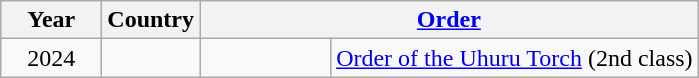<table class="wikitable" style="text-align:left;">
<tr ->
<th width="60px">Year</th>
<th>Country</th>
<th colspan=2><a href='#'>Order</a></th>
</tr>
<tr>
<td align="center">2024</td>
<td></td>
<td width="80px"></td>
<td><a href='#'>Order of the Uhuru Torch</a> (2nd class)</td>
</tr>
</table>
